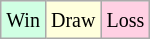<table class="wikitable">
<tr>
<td style="background-color: #d0ffe3;"><small>Win</small></td>
<td style="background-color: #ffffdd;"><small>Draw</small></td>
<td style="background-color: #ffd0e3;"><small>Loss</small></td>
</tr>
</table>
